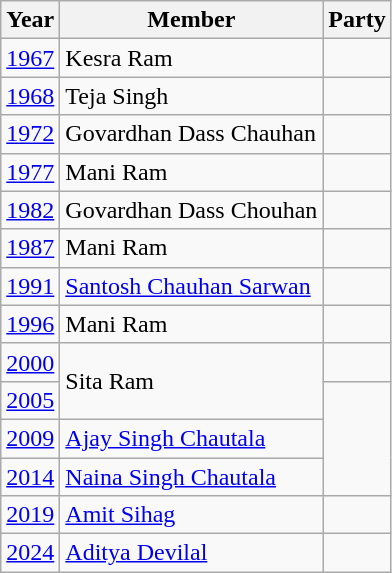<table class="wikitable">
<tr>
<th>Year</th>
<th>Member</th>
<th colspan="2">Party</th>
</tr>
<tr>
<td><a href='#'>1967</a></td>
<td>Kesra Ram</td>
<td></td>
</tr>
<tr>
<td><a href='#'>1968</a></td>
<td>Teja Singh</td>
<td></td>
</tr>
<tr>
<td><a href='#'>1972</a></td>
<td>Govardhan Dass Chauhan</td>
<td></td>
</tr>
<tr>
<td><a href='#'>1977</a></td>
<td>Mani Ram</td>
<td></td>
</tr>
<tr>
<td><a href='#'>1982</a></td>
<td>Govardhan Dass Chouhan</td>
<td></td>
</tr>
<tr>
<td><a href='#'>1987</a></td>
<td>Mani Ram</td>
<td></td>
</tr>
<tr>
<td><a href='#'>1991</a></td>
<td><a href='#'>Santosh Chauhan Sarwan</a></td>
<td></td>
</tr>
<tr>
<td><a href='#'>1996</a></td>
<td>Mani Ram</td>
<td></td>
</tr>
<tr>
<td><a href='#'>2000</a></td>
<td rowspan=2>Sita Ram</td>
<td></td>
</tr>
<tr>
<td><a href='#'>2005</a></td>
</tr>
<tr>
<td><a href='#'>2009</a></td>
<td><a href='#'>Ajay Singh Chautala</a></td>
</tr>
<tr>
<td><a href='#'>2014</a></td>
<td><a href='#'>Naina Singh Chautala</a></td>
</tr>
<tr>
<td><a href='#'>2019</a></td>
<td Amit Sihag><a href='#'>Amit Sihag</a></td>
<td></td>
</tr>
<tr>
<td><a href='#'>2024</a></td>
<td><a href='#'>Aditya Devilal</a></td>
<td></td>
</tr>
</table>
